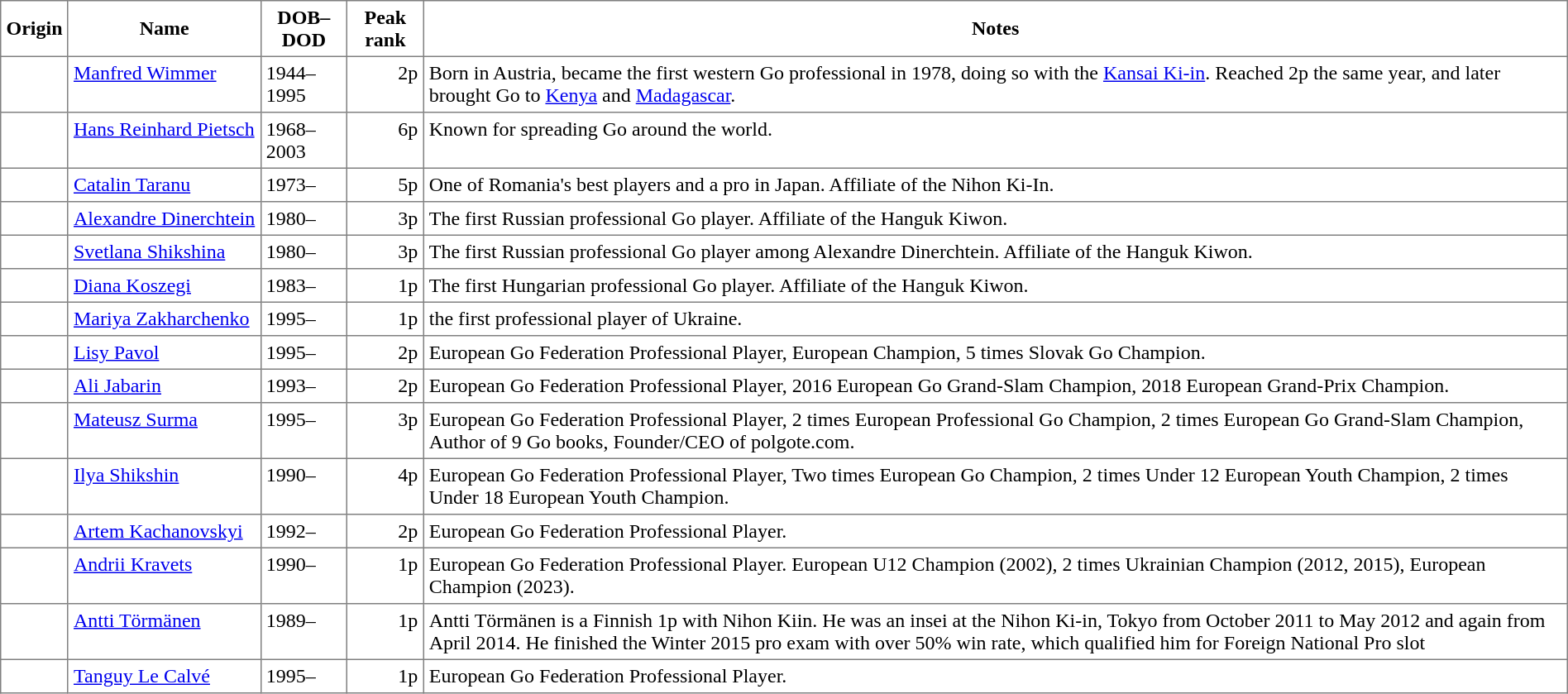<table class="toccolours" border="1" cellpadding="4" cellspacing="0" style="border-collapse: collapse; margin:0;">
<tr>
<th>Origin</th>
<th>Name</th>
<th>DOB–DOD</th>
<th>Peak rank</th>
<th>Notes</th>
</tr>
<tr valign="top">
<td></td>
<td style="white-space:nowrap"><a href='#'>Manfred Wimmer</a></td>
<td>1944–1995</td>
<td align="right" style="white-space:nowrap">2p</td>
<td>Born in Austria, became the first western Go professional in 1978, doing so with the <a href='#'>Kansai Ki-in</a>. Reached 2p the same year, and later brought Go to <a href='#'>Kenya</a> and <a href='#'>Madagascar</a>.</td>
</tr>
<tr valign="top">
<td></td>
<td style="white-space:nowrap"><a href='#'>Hans Reinhard Pietsch</a></td>
<td>1968–2003</td>
<td align="right" style="white-space:nowrap">6p</td>
<td>Known for spreading Go around the world.</td>
</tr>
<tr valign="top">
<td></td>
<td style="white-space:nowrap"><a href='#'>Catalin Taranu</a></td>
<td>1973–</td>
<td align="right" style="white-space:nowrap">5p</td>
<td>One of Romania's best players and a pro in Japan. Affiliate of the Nihon Ki-In.</td>
</tr>
<tr valign="top">
<td></td>
<td style="white-space:nowrap"><a href='#'>Alexandre Dinerchtein</a></td>
<td>1980–</td>
<td align="right" style="white-space:nowrap">3p</td>
<td>The first Russian professional Go player. Affiliate of the Hanguk Kiwon.</td>
</tr>
<tr valign="top">
<td></td>
<td style="white-space:nowrap"><a href='#'>Svetlana Shikshina</a></td>
<td>1980–</td>
<td align="right" style="white-space:nowrap">3p</td>
<td>The first Russian professional Go player among Alexandre Dinerchtein. Affiliate of the Hanguk Kiwon.</td>
</tr>
<tr valign="top">
<td></td>
<td style="white-space:nowrap"><a href='#'>Diana Koszegi</a></td>
<td>1983–</td>
<td align="right" style="white-space:nowrap">1p</td>
<td>The first Hungarian professional Go player. Affiliate of the Hanguk Kiwon.</td>
</tr>
<tr valign="top">
<td></td>
<td style="white-space:nowrap"><a href='#'>Mariya Zakharchenko</a></td>
<td>1995–</td>
<td align="right" style="white-space:nowrap">1p</td>
<td>the first professional player of Ukraine.</td>
</tr>
<tr valign="top">
<td></td>
<td style="white-space:nowrap"><a href='#'>Lisy Pavol</a></td>
<td>1995–</td>
<td align="right" style="white-space:nowrap">2p</td>
<td>European Go Federation Professional Player, European Champion, 5 times Slovak Go Champion.</td>
</tr>
<tr valign="top">
<td></td>
<td style="white-space:nowrap"><a href='#'>Ali Jabarin</a></td>
<td>1993–</td>
<td align="right" style="white-space:nowrap">2p</td>
<td>European Go Federation Professional Player, 2016 European Go Grand-Slam Champion, 2018 European Grand-Prix Champion.</td>
</tr>
<tr valign="top">
<td></td>
<td style="white-space:nowrap"><a href='#'>Mateusz Surma</a></td>
<td>1995–</td>
<td align="right" style="white-space:nowrap">3p</td>
<td>European Go Federation Professional Player, 2 times European Professional Go Champion, 2 times European Go Grand-Slam Champion, Author of 9 Go books, Founder/CEO of polgote.com.</td>
</tr>
<tr valign="top">
<td></td>
<td style="white-space:nowrap"><a href='#'>Ilya Shikshin</a></td>
<td>1990–</td>
<td align="right" style="white-space:nowrap">4p</td>
<td>European Go Federation Professional Player,  Two times European Go Champion, 2 times Under 12 European Youth Champion, 2 times Under 18 European Youth Champion.</td>
</tr>
<tr valign="top">
<td></td>
<td style="white-space:nowrap"><a href='#'>Artem Kachanovskyi</a></td>
<td>1992–</td>
<td align="right" style="white-space:nowrap">2p</td>
<td>European Go Federation Professional Player.</td>
</tr>
<tr valign="top">
<td></td>
<td style="white-space:nowrap"><a href='#'>Andrii Kravets</a></td>
<td>1990–</td>
<td align="right" style="white-space:nowrap">1p</td>
<td>European Go Federation Professional Player. European U12 Champion (2002), 2 times Ukrainian Champion (2012, 2015), European Champion (2023).</td>
</tr>
<tr valign="top">
<td></td>
<td style="white-space:nowrap"><a href='#'>Antti Törmänen</a></td>
<td>1989–</td>
<td align="right" style="white-space:nowrap">1p</td>
<td>Antti Törmänen is a Finnish 1p with Nihon Kiin. He was an insei at the Nihon Ki-in, Tokyo from October 2011 to May 2012 and again from April 2014. He finished the Winter 2015 pro exam with over 50% win rate, which qualified him for Foreign National Pro slot</td>
</tr>
<tr valign="top">
<td></td>
<td style="white-space:nowrap"><a href='#'>Tanguy Le Calvé</a></td>
<td>1995–</td>
<td align="right" style="white-space:nowrap">1p</td>
<td>European Go Federation Professional Player.</td>
</tr>
</table>
